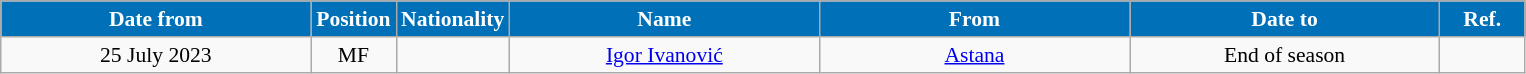<table class="wikitable" style="text-align:center; font-size:90%; ">
<tr>
<th style="background:#0070B8; color:#FFFFFF; width:200px;">Date from</th>
<th style="background:#0070B8; color:#FFFFFF; width:50px;">Position</th>
<th style="background:#0070B8; color:#FFFFFF; width:50px;">Nationality</th>
<th style="background:#0070B8; color:#FFFFFF; width:200px;">Name</th>
<th style="background:#0070B8; color:#FFFFFF; width:200px;">From</th>
<th style="background:#0070B8; color:#FFFFFF; width:200px;">Date to</th>
<th style="background:#0070B8; color:#FFFFFF; width:50px;">Ref.</th>
</tr>
<tr>
<td>25 July 2023</td>
<td>MF</td>
<td></td>
<td><a href='#'>Igor Ivanović</a></td>
<td><a href='#'>Astana</a></td>
<td>End of season</td>
<td></td>
</tr>
</table>
